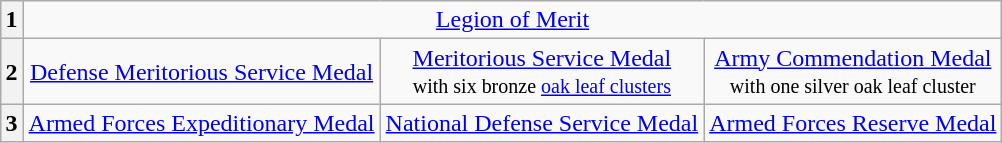<table class="wikitable" style="margin:1em auto; text-align:center;">
<tr>
<th>1</th>
<td colspan="5" style="text-align: center"><a href='#'>Legion of Merit</a></td>
</tr>
<tr>
<th>2</th>
<td colspan="2" style="text-align: center"><a href='#'>Defense Meritorious Service Medal</a></td>
<td colspan="2" style="text-align: center"><a href='#'>Meritorious Service Medal</a><br><small>with six bronze <a href='#'>oak leaf clusters</a></small></td>
<td colspan="2" style="text-align: center; vertical-align: top"><a href='#'>Army Commendation Medal</a><br><small>with one silver oak leaf cluster</small></td>
</tr>
<tr>
<th>3</th>
<td colspan="2" style="text-align: center; vertical-align: top"><a href='#'>Armed Forces Expeditionary Medal</a></td>
<td colspan="2" style="text-align: center; vertical-align: top"><a href='#'>National Defense Service Medal</a></td>
<td colspan="2" style="text-align: center; vertical-align: top"><a href='#'>Armed Forces Reserve Medal</a></td>
</tr>
</table>
